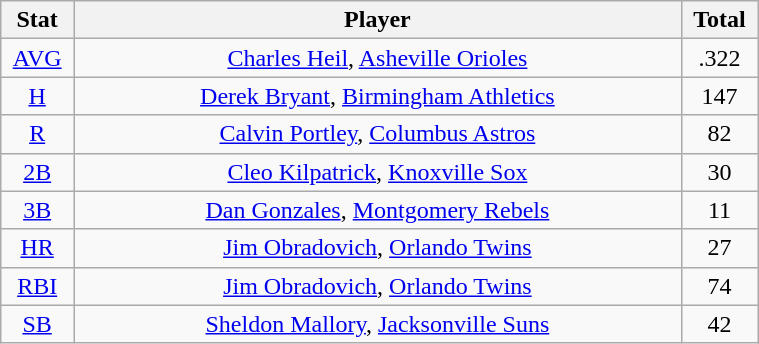<table class="wikitable" width="40%" style="text-align:center;">
<tr>
<th width="5%">Stat</th>
<th width="60%">Player</th>
<th width="5%">Total</th>
</tr>
<tr>
<td><a href='#'>AVG</a></td>
<td><a href='#'>Charles Heil</a>, <a href='#'>Asheville Orioles</a></td>
<td>.322</td>
</tr>
<tr>
<td><a href='#'>H</a></td>
<td><a href='#'>Derek Bryant</a>, <a href='#'>Birmingham Athletics</a></td>
<td>147</td>
</tr>
<tr>
<td><a href='#'>R</a></td>
<td><a href='#'>Calvin Portley</a>, <a href='#'>Columbus Astros</a></td>
<td>82</td>
</tr>
<tr>
<td><a href='#'>2B</a></td>
<td><a href='#'>Cleo Kilpatrick</a>, <a href='#'>Knoxville Sox</a></td>
<td>30</td>
</tr>
<tr>
<td><a href='#'>3B</a></td>
<td><a href='#'>Dan Gonzales</a>, <a href='#'>Montgomery Rebels</a></td>
<td>11</td>
</tr>
<tr>
<td><a href='#'>HR</a></td>
<td><a href='#'>Jim Obradovich</a>, <a href='#'>Orlando Twins</a></td>
<td>27</td>
</tr>
<tr>
<td><a href='#'>RBI</a></td>
<td><a href='#'>Jim Obradovich</a>, <a href='#'>Orlando Twins</a></td>
<td>74</td>
</tr>
<tr>
<td><a href='#'>SB</a></td>
<td><a href='#'>Sheldon Mallory</a>, <a href='#'>Jacksonville Suns</a></td>
<td>42</td>
</tr>
</table>
